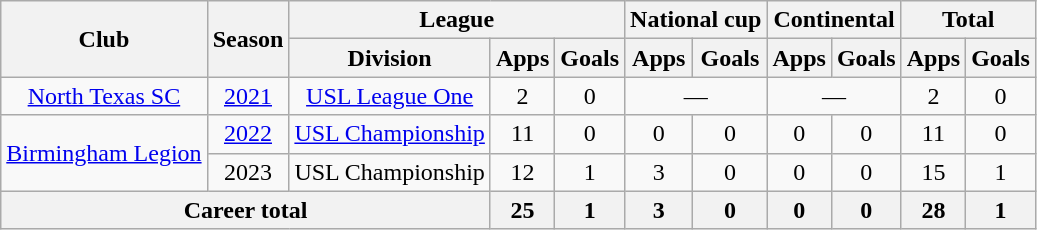<table class=wikitable style=text-align:center>
<tr>
<th rowspan=2>Club</th>
<th rowspan=2>Season</th>
<th colspan=3>League</th>
<th colspan=2>National cup</th>
<th colspan=2>Continental</th>
<th colspan=2>Total</th>
</tr>
<tr>
<th>Division</th>
<th>Apps</th>
<th>Goals</th>
<th>Apps</th>
<th>Goals</th>
<th>Apps</th>
<th>Goals</th>
<th>Apps</th>
<th>Goals</th>
</tr>
<tr>
<td rowspan=1><a href='#'>North Texas SC</a></td>
<td><a href='#'>2021</a></td>
<td><a href='#'>USL League One</a></td>
<td>2</td>
<td>0</td>
<td colspan=2>—</td>
<td colspan=2>—</td>
<td>2</td>
<td>0</td>
</tr>
<tr>
<td rowspan="2"><a href='#'>Birmingham Legion</a></td>
<td><a href='#'>2022</a></td>
<td><a href='#'>USL Championship</a></td>
<td>11</td>
<td>0</td>
<td>0</td>
<td>0</td>
<td>0</td>
<td>0</td>
<td>11</td>
<td>0</td>
</tr>
<tr>
<td>2023</td>
<td>USL Championship</td>
<td>12</td>
<td>1</td>
<td>3</td>
<td>0</td>
<td>0</td>
<td>0</td>
<td>15</td>
<td>1</td>
</tr>
<tr>
<th colspan="3">Career total</th>
<th>25</th>
<th>1</th>
<th>3</th>
<th>0</th>
<th>0</th>
<th>0</th>
<th>28</th>
<th>1</th>
</tr>
</table>
